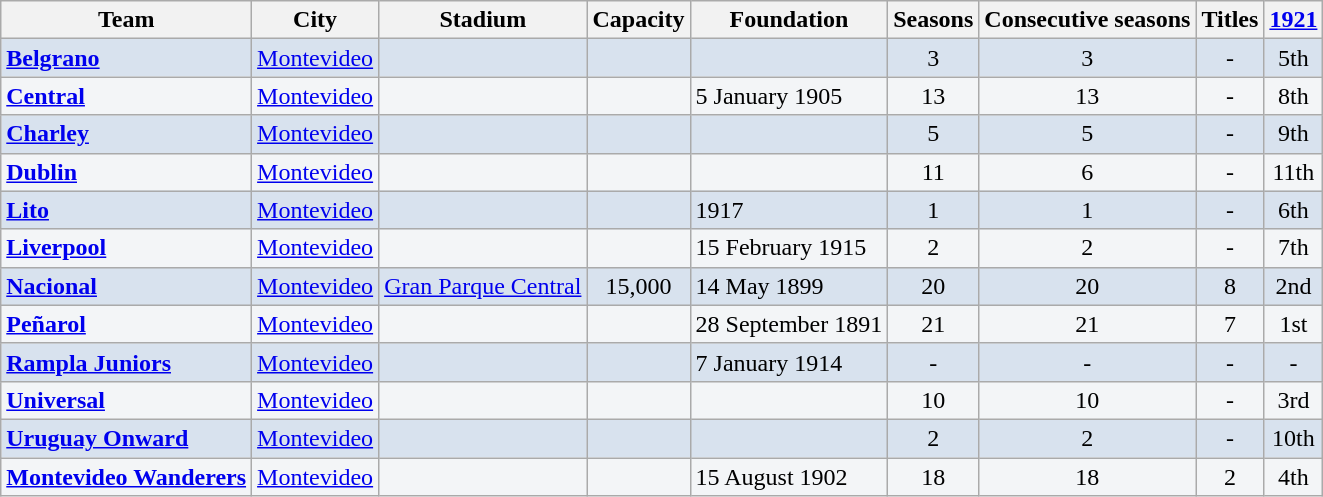<table class="wikitable">
<tr>
<th>Team</th>
<th>City</th>
<th>Stadium</th>
<th>Capacity</th>
<th>Foundation</th>
<th>Seasons</th>
<th>Consecutive seasons</th>
<th>Titles</th>
<th><a href='#'>1921</a></th>
</tr>
<tr bgcolor=#D8E2EE>
<td> <strong><a href='#'>Belgrano</a></strong></td>
<td> <a href='#'>Montevideo</a></td>
<td></td>
<td align=center></td>
<td></td>
<td align=center>3</td>
<td align=center>3</td>
<td align=center>-</td>
<td align=center>5th</td>
</tr>
<tr bgcolor=#F3F5F7>
<td> <strong><a href='#'>Central</a></strong></td>
<td> <a href='#'>Montevideo</a></td>
<td></td>
<td align=center></td>
<td>5 January 1905</td>
<td align=center>13</td>
<td align=center>13</td>
<td align=center>-</td>
<td align=center>8th</td>
</tr>
<tr bgcolor=#D8E2EE>
<td> <strong><a href='#'>Charley</a></strong></td>
<td> <a href='#'>Montevideo</a></td>
<td></td>
<td align=center></td>
<td></td>
<td align=center>5</td>
<td align=center>5</td>
<td align=center>-</td>
<td align=center>9th</td>
</tr>
<tr bgcolor=#F3F5F7>
<td> <strong><a href='#'>Dublin</a></strong></td>
<td> <a href='#'>Montevideo</a></td>
<td></td>
<td align=center></td>
<td></td>
<td align=center>11</td>
<td align=center>6</td>
<td align=center>-</td>
<td align=center>11th</td>
</tr>
<tr bgcolor=#D8E2EE>
<td> <strong><a href='#'>Lito</a></strong></td>
<td> <a href='#'>Montevideo</a></td>
<td></td>
<td align=center></td>
<td>1917</td>
<td align=center>1</td>
<td align=center>1</td>
<td align=center>-</td>
<td align=center>6th</td>
</tr>
<tr bgcolor=#F3F5F7>
<td> <strong><a href='#'>Liverpool</a></strong></td>
<td> <a href='#'>Montevideo</a></td>
<td></td>
<td align=center></td>
<td>15 February 1915</td>
<td align=center>2</td>
<td align=center>2</td>
<td align=center>-</td>
<td align=center>7th</td>
</tr>
<tr bgcolor=#D8E2EE>
<td> <strong><a href='#'>Nacional</a></strong></td>
<td> <a href='#'>Montevideo</a></td>
<td><a href='#'>Gran Parque Central</a></td>
<td align=center>15,000</td>
<td>14 May 1899</td>
<td align=center>20</td>
<td align=center>20</td>
<td align=center>8</td>
<td align=center>2nd</td>
</tr>
<tr bgcolor=#F3F5F7>
<td> <strong><a href='#'>Peñarol</a></strong></td>
<td> <a href='#'>Montevideo</a></td>
<td></td>
<td align=center></td>
<td>28 September 1891</td>
<td align=center>21</td>
<td align=center>21</td>
<td align=center>7</td>
<td align=center>1st</td>
</tr>
<tr bgcolor=#D8E2EE>
<td> <strong><a href='#'>Rampla Juniors</a></strong></td>
<td> <a href='#'>Montevideo</a></td>
<td></td>
<td align=center></td>
<td>7 January 1914</td>
<td align=center>-</td>
<td align=center>-</td>
<td align=center>-</td>
<td align=center>-</td>
</tr>
<tr bgcolor=#F3F5F7>
<td> <strong><a href='#'>Universal</a></strong></td>
<td> <a href='#'>Montevideo</a></td>
<td></td>
<td align=center></td>
<td></td>
<td align=center>10</td>
<td align=center>10</td>
<td align=center>-</td>
<td align=center>3rd</td>
</tr>
<tr bgcolor=#D8E2EE>
<td> <strong><a href='#'>Uruguay Onward</a></strong></td>
<td> <a href='#'>Montevideo</a></td>
<td></td>
<td align=center></td>
<td></td>
<td align=center>2</td>
<td align=center>2</td>
<td align=center>-</td>
<td align=center>10th</td>
</tr>
<tr bgcolor=#F3F5F7>
<td> <strong><a href='#'>Montevideo Wanderers</a></strong></td>
<td> <a href='#'>Montevideo</a></td>
<td></td>
<td align=center></td>
<td>15 August 1902</td>
<td align=center>18</td>
<td align=center>18</td>
<td align=center>2</td>
<td align=center>4th</td>
</tr>
</table>
